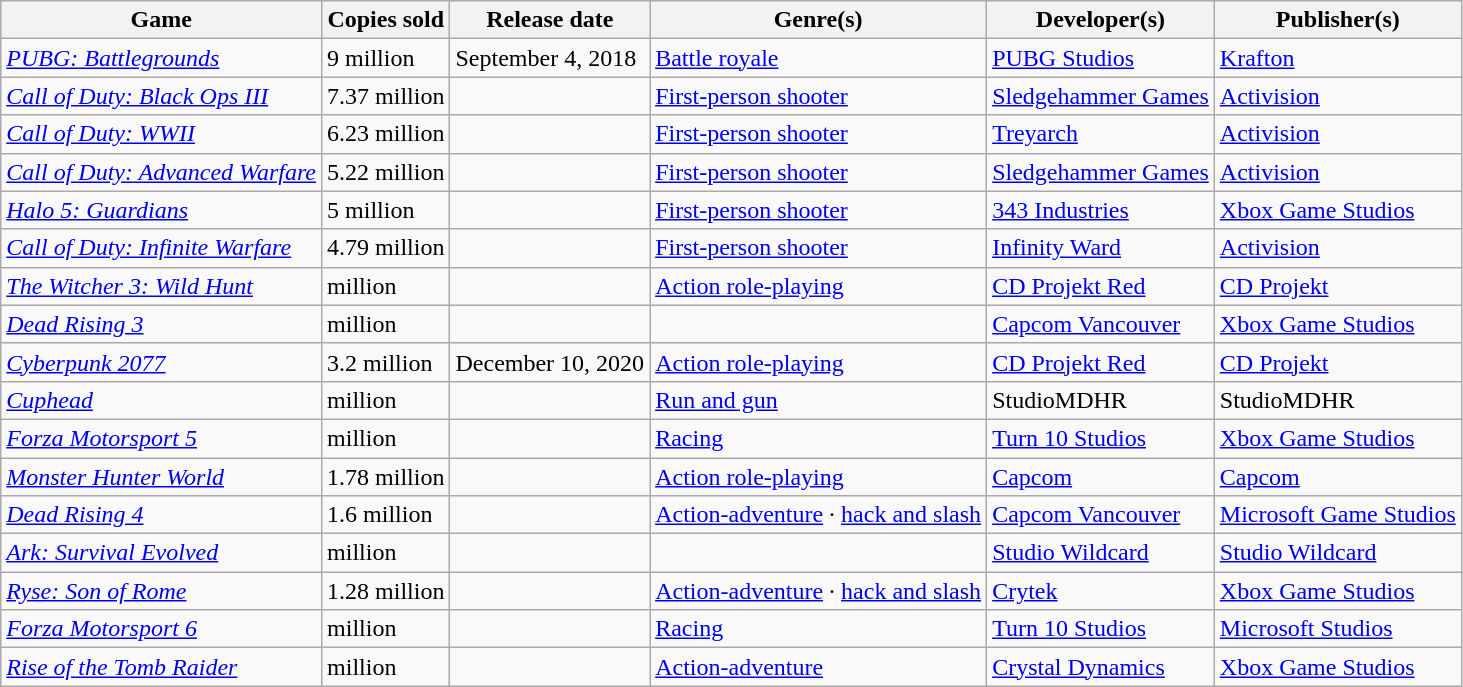<table class="wikitable plainrowheaders sortable static-row-numbers">
<tr>
<th scope="col">Game</th>
<th scope="col">Copies sold</th>
<th scope="col">Release date</th>
<th scope="col">Genre(s)</th>
<th scope="col">Developer(s)</th>
<th scope="col">Publisher(s)</th>
</tr>
<tr>
<td><em><a href='#'>PUBG: Battlegrounds</a></em></td>
<td>9 million</td>
<td>September 4, 2018</td>
<td><a href='#'>Battle royale</a></td>
<td><a href='#'>PUBG Studios</a></td>
<td><a href='#'>Krafton</a></td>
</tr>
<tr>
<td><em><a href='#'>Call of Duty: Black Ops III</a></em></td>
<td>7.37 million</td>
<td></td>
<td><a href='#'>First-person shooter</a></td>
<td><a href='#'>Sledgehammer Games</a></td>
<td><a href='#'>Activision</a></td>
</tr>
<tr>
<td><em><a href='#'>Call of Duty: WWII</a></em></td>
<td>6.23 million</td>
<td></td>
<td><a href='#'>First-person shooter</a></td>
<td><a href='#'>Treyarch</a></td>
<td><a href='#'>Activision</a></td>
</tr>
<tr>
<td><em><a href='#'>Call of Duty: Advanced Warfare</a></em></td>
<td>5.22 million</td>
<td></td>
<td><a href='#'>First-person shooter</a></td>
<td><a href='#'>Sledgehammer Games</a></td>
<td><a href='#'>Activision</a></td>
</tr>
<tr>
<td><em><a href='#'>Halo 5: Guardians</a></em></td>
<td>5 million</td>
<td></td>
<td><a href='#'>First-person shooter</a></td>
<td><a href='#'>343 Industries</a></td>
<td><a href='#'>Xbox Game Studios</a></td>
</tr>
<tr>
<td><em><a href='#'>Call of Duty: Infinite Warfare</a></em></td>
<td>4.79 million</td>
<td></td>
<td><a href='#'>First-person shooter</a></td>
<td><a href='#'>Infinity Ward</a></td>
<td><a href='#'>Activision</a></td>
</tr>
<tr>
<td><em><a href='#'>The Witcher 3: Wild Hunt</a></em></td>
<td>million</td>
<td></td>
<td><a href='#'>Action role-playing</a></td>
<td><a href='#'>CD Projekt Red</a></td>
<td><a href='#'>CD Projekt</a></td>
</tr>
<tr>
<td><em><a href='#'>Dead Rising 3</a></em></td>
<td>million</td>
<td></td>
<td></td>
<td><a href='#'>Capcom Vancouver</a></td>
<td><a href='#'>Xbox Game Studios</a></td>
</tr>
<tr>
<td><em><a href='#'>Cyberpunk 2077</a></em></td>
<td>3.2 million</td>
<td>December 10, 2020</td>
<td><a href='#'>Action role-playing</a></td>
<td><a href='#'>CD Projekt Red</a></td>
<td><a href='#'>CD Projekt</a></td>
</tr>
<tr>
<td><em><a href='#'>Cuphead</a></em></td>
<td>million</td>
<td></td>
<td><a href='#'>Run and gun</a></td>
<td>StudioMDHR</td>
<td>StudioMDHR</td>
</tr>
<tr>
<td><em><a href='#'>Forza Motorsport 5</a></em></td>
<td>million</td>
<td></td>
<td><a href='#'>Racing</a></td>
<td><a href='#'>Turn 10 Studios</a></td>
<td><a href='#'>Xbox Game Studios</a></td>
</tr>
<tr>
<td><a href='#'><em>Monster Hunter World</em></a></td>
<td>1.78 million</td>
<td></td>
<td><a href='#'>Action role-playing</a></td>
<td><a href='#'>Capcom</a></td>
<td><a href='#'>Capcom</a></td>
</tr>
<tr>
<td><em><a href='#'>Dead Rising 4</a></em></td>
<td>1.6 million</td>
<td></td>
<td><a href='#'>Action-adventure</a> · <a href='#'>hack and slash</a></td>
<td><a href='#'>Capcom Vancouver</a></td>
<td><a href='#'>Microsoft Game Studios</a></td>
</tr>
<tr>
<td><em><a href='#'>Ark: Survival Evolved</a></em></td>
<td>million</td>
<td></td>
<td></td>
<td><a href='#'>Studio Wildcard</a></td>
<td><a href='#'>Studio Wildcard</a></td>
</tr>
<tr>
<td><em><a href='#'>Ryse: Son of Rome</a></em></td>
<td>1.28 million</td>
<td></td>
<td><a href='#'>Action-adventure</a> · <a href='#'>hack and slash</a></td>
<td><a href='#'>Crytek</a></td>
<td><a href='#'>Xbox Game Studios</a></td>
</tr>
<tr>
<td><em><a href='#'>Forza Motorsport 6</a></em></td>
<td>million</td>
<td></td>
<td><a href='#'>Racing</a></td>
<td><a href='#'>Turn 10 Studios</a></td>
<td><a href='#'>Microsoft Studios</a></td>
</tr>
<tr>
<td><em><a href='#'>Rise of the Tomb Raider</a></em></td>
<td>million</td>
<td></td>
<td><a href='#'>Action-adventure</a></td>
<td><a href='#'>Crystal Dynamics</a></td>
<td><a href='#'>Xbox Game Studios</a></td>
</tr>
</table>
